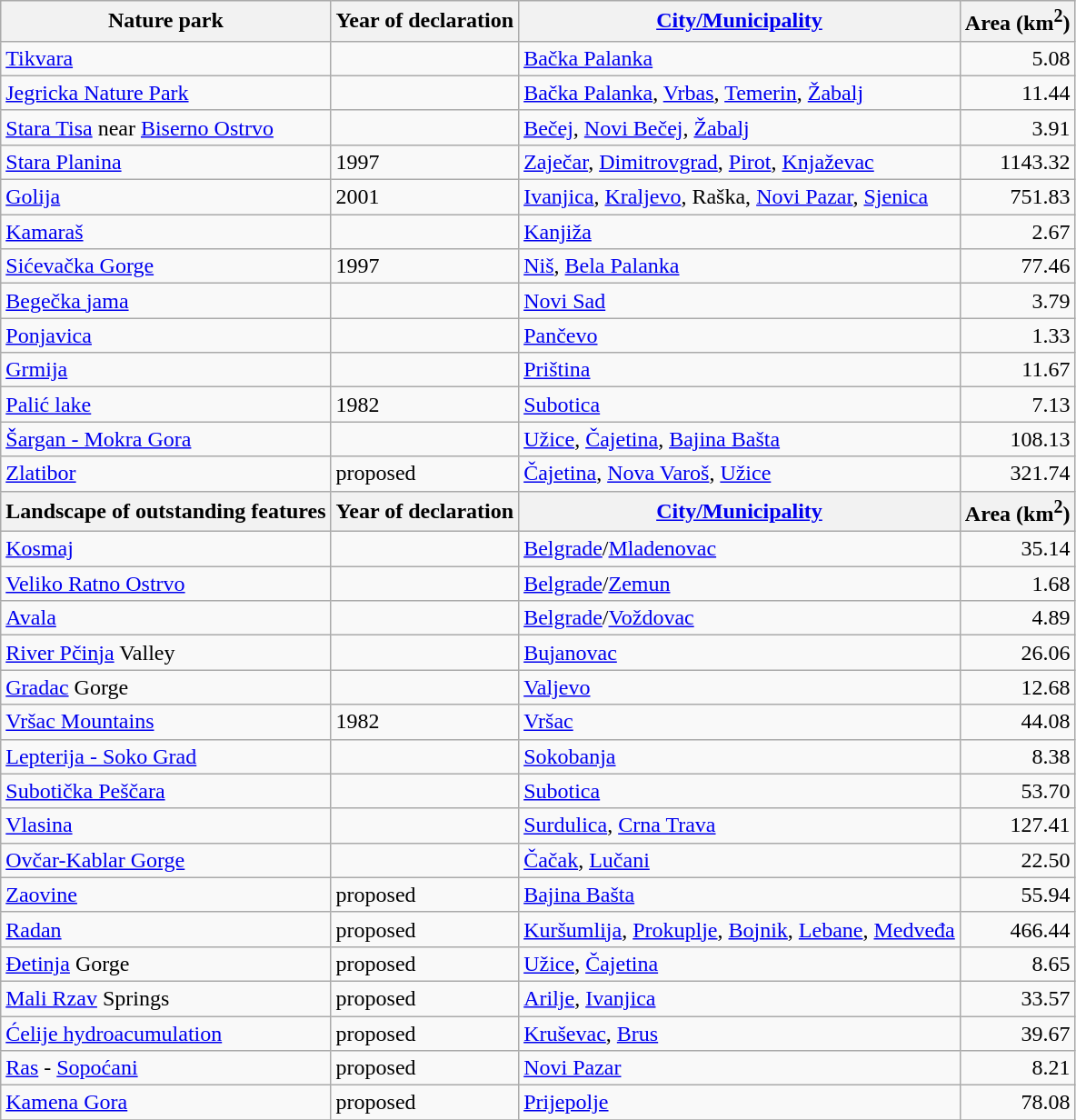<table class=wikitable>
<tr>
<th>Nature park</th>
<th>Year of declaration</th>
<th><a href='#'>City/Municipality</a></th>
<th>Area (km<sup>2</sup>)</th>
</tr>
<tr>
<td><a href='#'>Tikvara</a></td>
<td></td>
<td><a href='#'>Bačka Palanka</a></td>
<td align=right>5.08</td>
</tr>
<tr>
<td><a href='#'>Jegricka Nature Park</a></td>
<td></td>
<td><a href='#'>Bačka Palanka</a>, <a href='#'>Vrbas</a>, <a href='#'>Temerin</a>, <a href='#'>Žabalj</a></td>
<td align=right>11.44</td>
</tr>
<tr>
<td><a href='#'>Stara Tisa</a> near <a href='#'>Biserno Ostrvo</a></td>
<td></td>
<td><a href='#'>Bečej</a>, <a href='#'>Novi Bečej</a>, <a href='#'>Žabalj</a></td>
<td align=right>3.91</td>
</tr>
<tr>
<td><a href='#'>Stara Planina</a></td>
<td>1997</td>
<td><a href='#'>Zaječar</a>, <a href='#'>Dimitrovgrad</a>, <a href='#'>Pirot</a>, <a href='#'>Knjaževac</a></td>
<td align=right>1143.32</td>
</tr>
<tr>
<td><a href='#'>Golija</a></td>
<td>2001</td>
<td><a href='#'>Ivanjica</a>, <a href='#'>Kraljevo</a>, Raška, <a href='#'>Novi Pazar</a>, <a href='#'>Sjenica</a></td>
<td align=right>751.83</td>
</tr>
<tr>
<td><a href='#'>Kamaraš</a></td>
<td></td>
<td><a href='#'>Kanjiža</a></td>
<td align=right>2.67</td>
</tr>
<tr>
<td><a href='#'>Sićevačka Gorge</a></td>
<td>1997</td>
<td><a href='#'>Niš</a>, <a href='#'>Bela Palanka</a></td>
<td align=right>77.46</td>
</tr>
<tr>
<td><a href='#'>Begečka jama</a></td>
<td></td>
<td><a href='#'>Novi Sad</a></td>
<td align=right>3.79</td>
</tr>
<tr>
<td><a href='#'>Ponjavica</a></td>
<td></td>
<td><a href='#'>Pančevo</a></td>
<td align=right>1.33</td>
</tr>
<tr>
<td><a href='#'>Grmija</a></td>
<td></td>
<td><a href='#'>Priština</a></td>
<td align=right>11.67</td>
</tr>
<tr>
<td><a href='#'>Palić lake</a></td>
<td>1982</td>
<td><a href='#'>Subotica</a></td>
<td align=right>7.13</td>
</tr>
<tr>
<td><a href='#'>Šargan - Mokra Gora</a></td>
<td></td>
<td><a href='#'>Užice</a>, <a href='#'>Čajetina</a>, <a href='#'>Bajina Bašta</a></td>
<td align=right>108.13</td>
</tr>
<tr>
<td><a href='#'>Zlatibor</a></td>
<td>proposed</td>
<td><a href='#'>Čajetina</a>, <a href='#'>Nova Varoš</a>, <a href='#'>Užice</a></td>
<td align=right>321.74</td>
</tr>
<tr>
<th>Landscape of outstanding features</th>
<th>Year of declaration</th>
<th><a href='#'>City/Municipality</a></th>
<th>Area (km<sup>2</sup>)</th>
</tr>
<tr>
<td><a href='#'>Kosmaj</a></td>
<td></td>
<td><a href='#'>Belgrade</a>/<a href='#'>Mladenovac</a></td>
<td align=right>35.14</td>
</tr>
<tr>
<td><a href='#'>Veliko Ratno Ostrvo</a></td>
<td></td>
<td><a href='#'>Belgrade</a>/<a href='#'>Zemun</a></td>
<td align=right>1.68</td>
</tr>
<tr>
<td><a href='#'>Avala</a></td>
<td></td>
<td><a href='#'>Belgrade</a>/<a href='#'>Voždovac</a></td>
<td align=right>4.89</td>
</tr>
<tr>
<td><a href='#'>River Pčinja</a> Valley</td>
<td></td>
<td><a href='#'>Bujanovac</a></td>
<td align=right>26.06</td>
</tr>
<tr>
<td><a href='#'>Gradac</a> Gorge</td>
<td></td>
<td><a href='#'>Valjevo</a></td>
<td align=right>12.68</td>
</tr>
<tr>
<td><a href='#'>Vršac Mountains</a></td>
<td>1982</td>
<td><a href='#'>Vršac</a></td>
<td align=right>44.08</td>
</tr>
<tr>
<td><a href='#'>Lepterija - Soko Grad</a></td>
<td></td>
<td><a href='#'>Sokobanja</a></td>
<td align=right>8.38</td>
</tr>
<tr>
<td><a href='#'>Subotička Peščara</a></td>
<td></td>
<td><a href='#'>Subotica</a></td>
<td align=right>53.70</td>
</tr>
<tr>
<td><a href='#'>Vlasina</a></td>
<td></td>
<td><a href='#'>Surdulica</a>, <a href='#'>Crna Trava</a></td>
<td align=right>127.41</td>
</tr>
<tr>
<td><a href='#'>Ovčar-Kablar Gorge</a></td>
<td></td>
<td><a href='#'>Čačak</a>, <a href='#'>Lučani</a></td>
<td align=right>22.50</td>
</tr>
<tr>
<td><a href='#'>Zaovine</a></td>
<td>proposed</td>
<td><a href='#'>Bajina Bašta</a></td>
<td align=right>55.94</td>
</tr>
<tr>
<td><a href='#'>Radan</a></td>
<td>proposed</td>
<td><a href='#'>Kuršumlija</a>, <a href='#'>Prokuplje</a>, <a href='#'>Bojnik</a>, <a href='#'>Lebane</a>, <a href='#'>Medveđa</a></td>
<td align=right>466.44</td>
</tr>
<tr>
<td><a href='#'>Đetinja</a> Gorge</td>
<td>proposed</td>
<td><a href='#'>Užice</a>, <a href='#'>Čajetina</a></td>
<td align=right>8.65</td>
</tr>
<tr>
<td><a href='#'>Mali Rzav</a> Springs</td>
<td>proposed</td>
<td><a href='#'>Arilje</a>, <a href='#'>Ivanjica</a></td>
<td align=right>33.57</td>
</tr>
<tr>
<td><a href='#'>Ćelije hydroacumulation</a></td>
<td>proposed</td>
<td><a href='#'>Kruševac</a>, <a href='#'>Brus</a></td>
<td align=right>39.67</td>
</tr>
<tr>
<td><a href='#'>Ras</a> - <a href='#'>Sopoćani</a></td>
<td>proposed</td>
<td><a href='#'>Novi Pazar</a></td>
<td align=right>8.21</td>
</tr>
<tr>
<td><a href='#'>Kamena Gora</a></td>
<td>proposed</td>
<td><a href='#'>Prijepolje</a></td>
<td align=right>78.08</td>
</tr>
<tr>
</tr>
</table>
